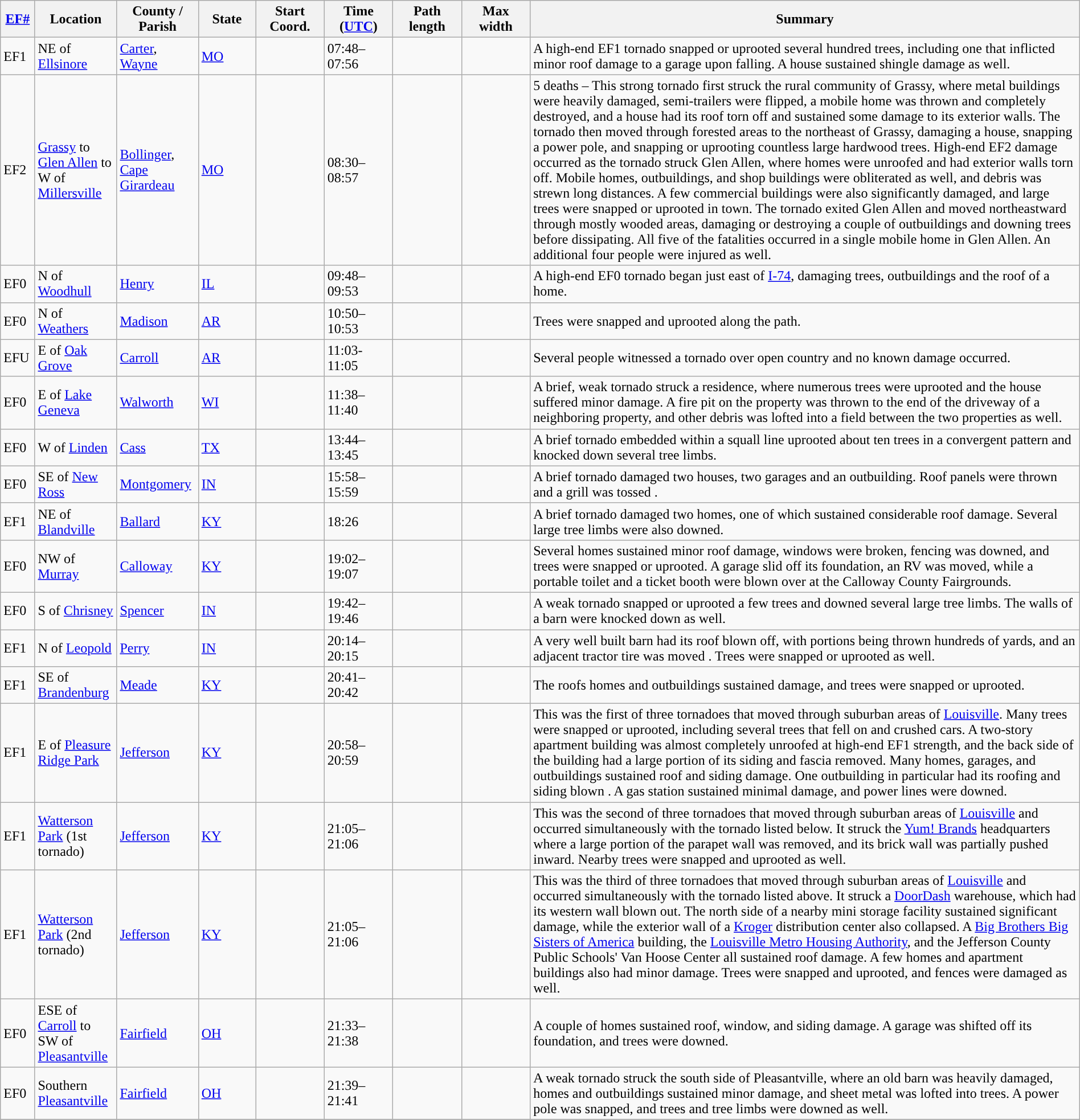<table class="wikitable sortable" style="width:100%;">
<tr>
<th scope="col" style="width:3%; text-align:center;"><a href='#'>EF#</a></th>
<th scope="col" style="width:7%; text-align:center;" class="unsortable">Location</th>
<th scope="col" style="width:6%; text-align:center;" class="unsortable">County / Parish</th>
<th scope="col" style="width:5%; text-align:center;">State</th>
<th scope="col" style="width:6%; text-align:center;">Start Coord.</th>
<th scope="col" style="width:6%; text-align:center;">Time (<a href='#'>UTC</a>)</th>
<th scope="col" style="width:6%; text-align:center;">Path length</th>
<th scope="col" style="width:6%; text-align:center;">Max width</th>
<th scope="col" class="unsortable" style="width:48%; text-align:center;">Summary</th>
</tr>
<tr>
<td>EF1</td>
<td>NE of <a href='#'>Ellsinore</a></td>
<td><a href='#'>Carter</a>, <a href='#'>Wayne</a></td>
<td><a href='#'>MO</a></td>
<td></td>
<td>07:48–07:56</td>
<td></td>
<td></td>
<td>A high-end EF1 tornado snapped or uprooted several hundred trees, including one that inflicted minor roof damage to a garage upon falling. A house sustained shingle damage as well.</td>
</tr>
<tr>
<td>EF2</td>
<td><a href='#'>Grassy</a> to <a href='#'>Glen Allen</a> to W of <a href='#'>Millersville</a></td>
<td><a href='#'>Bollinger</a>, <a href='#'>Cape Girardeau</a></td>
<td><a href='#'>MO</a></td>
<td></td>
<td>08:30–08:57</td>
<td></td>
<td></td>
<td>5 deaths – This strong tornado first struck the rural community of Grassy, where metal buildings were heavily damaged, semi-trailers were flipped, a mobile home was thrown  and completely destroyed, and a house had its roof torn off and sustained some damage to its exterior walls. The tornado then moved through forested areas to the northeast of Grassy, damaging a house, snapping a power pole, and snapping or uprooting countless large hardwood trees. High-end EF2 damage occurred as the tornado struck Glen Allen, where homes were unroofed and had exterior walls torn off. Mobile homes, outbuildings, and shop buildings were obliterated as well, and debris was strewn long distances. A few commercial buildings were also significantly damaged, and large trees were snapped or uprooted in town. The tornado exited Glen Allen and moved northeastward through mostly wooded areas, damaging or destroying a couple of outbuildings and downing trees before dissipating. All five of the fatalities occurred in a single mobile home in Glen Allen. An additional four people were injured as well.</td>
</tr>
<tr>
<td>EF0</td>
<td>N of <a href='#'>Woodhull</a></td>
<td><a href='#'>Henry</a></td>
<td><a href='#'>IL</a></td>
<td></td>
<td>09:48–09:53</td>
<td></td>
<td></td>
<td>A high-end EF0 tornado began just east of <a href='#'>I-74</a>, damaging trees, outbuildings and the roof of a home.</td>
</tr>
<tr>
<td>EF0</td>
<td>N of <a href='#'>Weathers</a></td>
<td><a href='#'>Madison</a></td>
<td><a href='#'>AR</a></td>
<td></td>
<td>10:50–10:53</td>
<td></td>
<td></td>
<td>Trees were snapped and uprooted along the path.</td>
</tr>
<tr>
<td>EFU</td>
<td>E of <a href='#'>Oak Grove</a></td>
<td><a href='#'>Carroll</a></td>
<td><a href='#'>AR</a></td>
<td></td>
<td>11:03-11:05</td>
<td></td>
<td></td>
<td>Several people witnessed a tornado over open country and no known damage occurred.</td>
</tr>
<tr>
<td>EF0</td>
<td>E of <a href='#'>Lake Geneva</a></td>
<td><a href='#'>Walworth</a></td>
<td><a href='#'>WI</a></td>
<td></td>
<td>11:38–11:40</td>
<td></td>
<td></td>
<td>A brief, weak tornado struck a residence, where numerous trees were uprooted and the house suffered minor damage. A fire pit on the property was thrown to the end of the driveway of a neighboring property, and other debris was lofted into a field between the two properties as well.</td>
</tr>
<tr>
<td>EF0</td>
<td>W of <a href='#'>Linden</a></td>
<td><a href='#'>Cass</a></td>
<td><a href='#'>TX</a></td>
<td></td>
<td>13:44–13:45</td>
<td></td>
<td></td>
<td>A brief tornado embedded within a squall line uprooted about ten trees in a convergent pattern and knocked down several tree limbs.</td>
</tr>
<tr>
<td>EF0</td>
<td>SE of <a href='#'>New Ross</a></td>
<td><a href='#'>Montgomery</a></td>
<td><a href='#'>IN</a></td>
<td></td>
<td>15:58–15:59</td>
<td></td>
<td></td>
<td>A brief tornado damaged two houses, two garages and an outbuilding. Roof panels were thrown  and a grill was tossed .</td>
</tr>
<tr>
<td>EF1</td>
<td>NE of <a href='#'>Blandville</a></td>
<td><a href='#'>Ballard</a></td>
<td><a href='#'>KY</a></td>
<td></td>
<td>18:26</td>
<td></td>
<td></td>
<td>A brief tornado damaged two homes, one of which sustained considerable roof damage. Several large tree limbs were also downed.</td>
</tr>
<tr>
<td>EF0</td>
<td>NW of <a href='#'>Murray</a></td>
<td><a href='#'>Calloway</a></td>
<td><a href='#'>KY</a></td>
<td></td>
<td>19:02–19:07</td>
<td></td>
<td></td>
<td>Several homes sustained minor roof damage, windows were broken, fencing was downed, and trees were snapped or uprooted. A garage slid off its foundation, an RV was moved, while a portable toilet and a ticket booth were blown over at the Calloway County Fairgrounds.</td>
</tr>
<tr>
<td>EF0</td>
<td>S of <a href='#'>Chrisney</a></td>
<td><a href='#'>Spencer</a></td>
<td><a href='#'>IN</a></td>
<td></td>
<td>19:42–19:46</td>
<td></td>
<td></td>
<td>A weak tornado snapped or uprooted a few trees and downed several large tree limbs. The walls of a barn were knocked down as well.</td>
</tr>
<tr>
<td>EF1</td>
<td>N of <a href='#'>Leopold</a></td>
<td><a href='#'>Perry</a></td>
<td><a href='#'>IN</a></td>
<td></td>
<td>20:14–20:15</td>
<td></td>
<td></td>
<td>A very well built barn had its roof blown off, with portions being thrown hundreds of yards, and an adjacent tractor tire was moved . Trees were snapped or uprooted as well.</td>
</tr>
<tr>
<td>EF1</td>
<td>SE of <a href='#'>Brandenburg</a></td>
<td><a href='#'>Meade</a></td>
<td><a href='#'>KY</a></td>
<td></td>
<td>20:41–20:42</td>
<td></td>
<td></td>
<td>The roofs homes and outbuildings sustained damage, and trees were snapped or uprooted.</td>
</tr>
<tr>
<td>EF1</td>
<td>E of <a href='#'>Pleasure Ridge Park</a></td>
<td><a href='#'>Jefferson</a></td>
<td><a href='#'>KY</a></td>
<td></td>
<td>20:58–20:59</td>
<td></td>
<td></td>
<td>This was the first of three tornadoes that moved through suburban areas of <a href='#'>Louisville</a>. Many trees were snapped or uprooted, including several trees that fell on and crushed cars. A two-story apartment building was almost completely unroofed at high-end EF1 strength, and the back side of the building had a large portion of its siding and fascia removed. Many homes, garages, and outbuildings sustained roof and siding damage. One outbuilding in particular had its roofing and siding blown . A gas station sustained minimal damage, and power lines were downed.</td>
</tr>
<tr>
<td>EF1</td>
<td><a href='#'>Watterson Park</a> (1st tornado)</td>
<td><a href='#'>Jefferson</a></td>
<td><a href='#'>KY</a></td>
<td></td>
<td>21:05–21:06</td>
<td></td>
<td></td>
<td>This was the second of three tornadoes that moved through suburban areas of <a href='#'>Louisville</a> and occurred simultaneously with the tornado listed below. It struck the <a href='#'>Yum! Brands</a> headquarters where a large portion of the parapet wall was removed, and its brick wall was partially pushed inward. Nearby trees were snapped and uprooted as well.</td>
</tr>
<tr>
<td>EF1</td>
<td><a href='#'>Watterson Park</a> (2nd tornado)</td>
<td><a href='#'>Jefferson</a></td>
<td><a href='#'>KY</a></td>
<td></td>
<td>21:05–21:06</td>
<td></td>
<td></td>
<td>This was the third of three tornadoes that moved through suburban areas of <a href='#'>Louisville</a> and occurred simultaneously with the tornado listed above. It struck a <a href='#'>DoorDash</a> warehouse, which had its western wall blown out. The north side of a nearby mini storage facility sustained significant damage, while the exterior wall of a <a href='#'>Kroger</a> distribution center also collapsed. A <a href='#'>Big Brothers Big Sisters of America</a> building, the <a href='#'>Louisville Metro Housing Authority</a>, and the Jefferson County Public Schools' Van Hoose Center all sustained roof damage. A few homes and apartment buildings also had minor damage. Trees were snapped and uprooted, and fences were damaged as well.</td>
</tr>
<tr>
<td>EF0</td>
<td>ESE of <a href='#'>Carroll</a> to SW of <a href='#'>Pleasantville</a></td>
<td><a href='#'>Fairfield</a></td>
<td><a href='#'>OH</a></td>
<td></td>
<td>21:33–21:38</td>
<td></td>
<td></td>
<td>A couple of homes sustained roof, window, and siding damage. A garage was shifted off its foundation, and trees were downed.</td>
</tr>
<tr>
<td>EF0</td>
<td>Southern <a href='#'>Pleasantville</a></td>
<td><a href='#'>Fairfield</a></td>
<td><a href='#'>OH</a></td>
<td></td>
<td>21:39–21:41</td>
<td></td>
<td></td>
<td>A weak tornado struck the south side of Pleasantville, where an old barn was heavily damaged, homes and outbuildings sustained minor damage, and sheet metal was lofted into trees. A power pole was snapped, and trees and tree limbs were downed as well.</td>
</tr>
<tr>
</tr>
</table>
